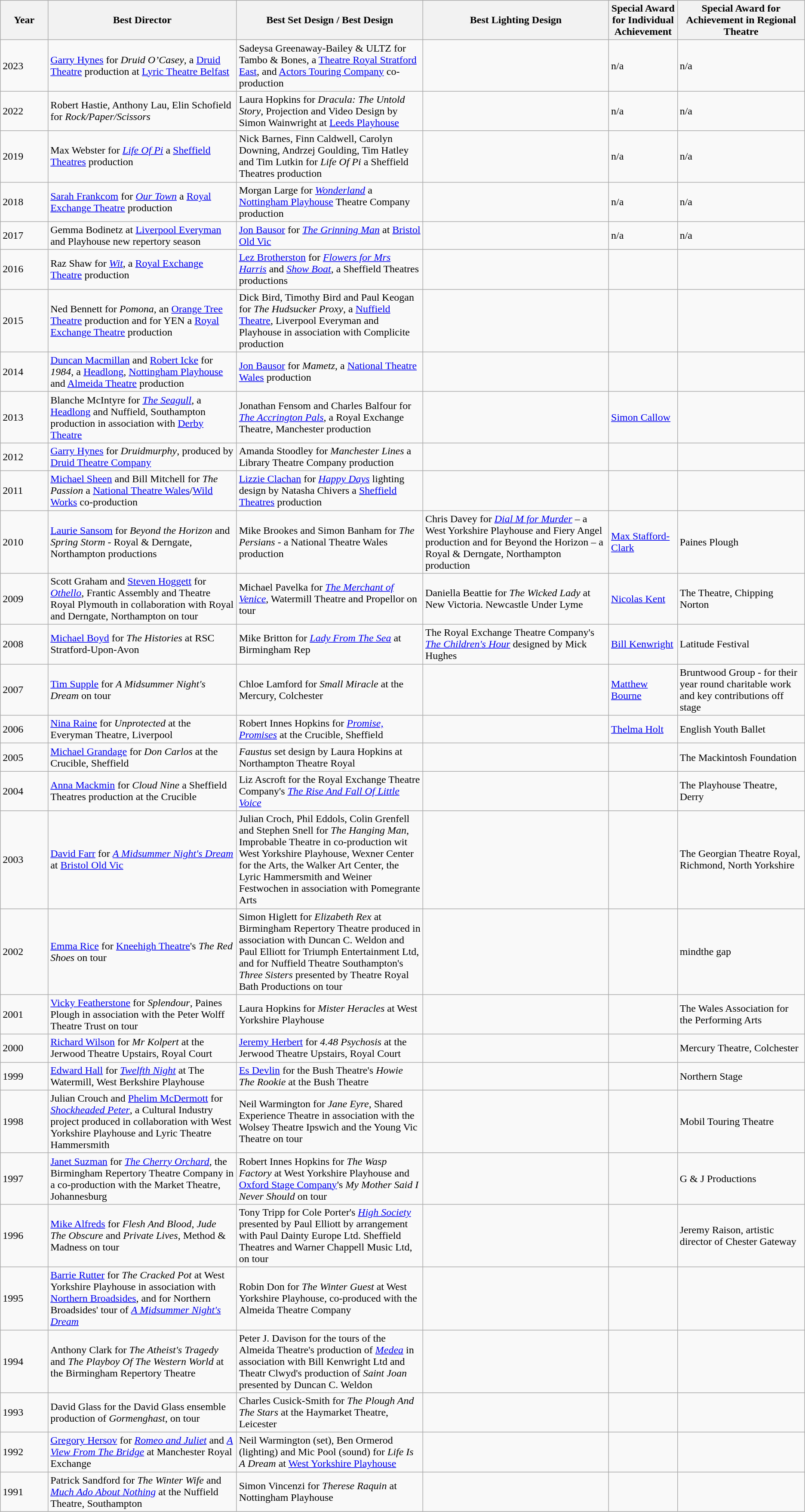<table class="wikitable">
<tr>
<th scope="col" width="70">Year</th>
<th scope="col" width="300">Best Director</th>
<th scope="col" width="300">Best Set Design / Best Design</th>
<th scope="col" width="300">Best Lighting Design</th>
<th scope="col" width="100">Special Award for Individual Achievement</th>
<th scope="col" width="200">Special Award for Achievement in Regional Theatre</th>
</tr>
<tr>
<td>2023</td>
<td><a href='#'>Garry Hynes</a> for <em>Druid O’Casey</em>, a <a href='#'>Druid Theatre</a> production at <a href='#'>Lyric Theatre Belfast</a></td>
<td>Sadeysa Greenaway-Bailey & ULTZ for Tambo & Bones, a <a href='#'>Theatre Royal Stratford East</a>, and <a href='#'>Actors Touring Company</a> co-production</td>
<td></td>
<td>n/a</td>
<td>n/a</td>
</tr>
<tr>
<td>2022</td>
<td>Robert Hastie, Anthony Lau, Elin Schofield for <em>Rock/Paper/Scissors</em></td>
<td>Laura Hopkins for <em>Dracula: The Untold Story</em>, Projection and Video Design by Simon Wainwright at <a href='#'>Leeds Playhouse</a></td>
<td></td>
<td>n/a</td>
<td>n/a</td>
</tr>
<tr>
<td>2019</td>
<td>Max Webster for <em><a href='#'>Life Of Pi</a></em> a <a href='#'>Sheffield Theatres</a> production</td>
<td>Nick Barnes, Finn Caldwell, Carolyn Downing, Andrzej Goulding, Tim Hatley and Tim Lutkin for <em>Life Of Pi</em> a Sheffield Theatres production</td>
<td></td>
<td>n/a</td>
<td>n/a</td>
</tr>
<tr>
<td>2018</td>
<td><a href='#'>Sarah Frankcom</a> for <em><a href='#'>Our Town</a></em> a <a href='#'>Royal Exchange Theatre</a> production</td>
<td>Morgan Large for <em><a href='#'>Wonderland</a></em> a <a href='#'>Nottingham Playhouse</a> Theatre Company production</td>
<td></td>
<td>n/a</td>
<td>n/a</td>
</tr>
<tr>
<td>2017</td>
<td>Gemma Bodinetz at <a href='#'>Liverpool Everyman</a> and Playhouse new repertory season</td>
<td><a href='#'>Jon Bausor</a> for <em><a href='#'>The Grinning Man</a></em> at <a href='#'>Bristol Old Vic</a></td>
<td></td>
<td>n/a</td>
<td>n/a</td>
</tr>
<tr>
<td>2016</td>
<td>Raz Shaw for <a href='#'><em>Wit</em></a>, a <a href='#'>Royal Exchange Theatre</a> production</td>
<td><a href='#'>Lez Brotherston</a> for <a href='#'><em>Flowers for Mrs Harris</em></a> and <em><a href='#'>Show Boat</a></em>, a Sheffield Theatres productions</td>
<td></td>
<td></td>
<td></td>
</tr>
<tr>
<td>2015</td>
<td>Ned Bennett for <em>Pomona</em>, an <a href='#'>Orange Tree Theatre</a> production and for YEN a <a href='#'>Royal Exchange Theatre</a> production</td>
<td>Dick Bird, Timothy Bird and Paul Keogan for <em>The Hudsucker Proxy</em>, a <a href='#'>Nuffield Theatre</a>, Liverpool Everyman and Playhouse in association with Complicite production</td>
<td></td>
<td></td>
<td></td>
</tr>
<tr>
<td>2014</td>
<td><a href='#'>Duncan Macmillan</a> and <a href='#'>Robert Icke</a> for <em>1984</em>, a <a href='#'>Headlong</a>, <a href='#'>Nottingham Playhouse</a> and <a href='#'>Almeida Theatre</a> production</td>
<td><a href='#'>Jon Bausor</a> for <em>Mametz</em>, a <a href='#'>National Theatre Wales</a> production</td>
<td></td>
<td></td>
<td></td>
</tr>
<tr>
<td>2013</td>
<td>Blanche McIntyre for <em><a href='#'>The Seagull</a></em>, a <a href='#'>Headlong</a> and Nuffield, Southampton production in association with <a href='#'>Derby Theatre</a></td>
<td>Jonathan Fensom and Charles Balfour for <em><a href='#'>The Accrington Pals</a></em>, a Royal Exchange Theatre, Manchester production</td>
<td></td>
<td><a href='#'>Simon Callow</a></td>
<td></td>
</tr>
<tr>
<td>2012</td>
<td><a href='#'>Garry Hynes</a> for <em>Druidmurphy</em>, produced by <a href='#'>Druid Theatre Company</a></td>
<td>Amanda Stoodley for <em>Manchester Lines</em> a Library Theatre Company production</td>
<td></td>
<td></td>
<td></td>
</tr>
<tr>
<td>2011</td>
<td><a href='#'>Michael Sheen</a> and Bill Mitchell for <em>The Passion</em> a <a href='#'>National Theatre Wales</a>/<a href='#'>Wild Works</a> co-production</td>
<td><a href='#'>Lizzie Clachan</a> for <a href='#'><em>Happy Days</em></a> lighting design by Natasha Chivers a <a href='#'>Sheffield Theatres</a> production</td>
<td></td>
<td></td>
<td></td>
</tr>
<tr>
<td>2010</td>
<td><a href='#'>Laurie Sansom</a> for <em>Beyond the Horizon</em> and <em>Spring Storm</em> - Royal & Derngate, Northampton productions</td>
<td>Mike Brookes and Simon Banham for <em>The Persians</em> - a National Theatre Wales production</td>
<td>Chris Davey for <em><a href='#'>Dial M for Murder</a></em> – a West Yorkshire Playhouse and Fiery Angel production and for Beyond the Horizon – a Royal & Derngate, Northampton production</td>
<td><a href='#'>Max Stafford-Clark</a></td>
<td>Paines Plough</td>
</tr>
<tr>
<td>2009</td>
<td>Scott Graham and <a href='#'>Steven Hoggett</a> for <em><a href='#'>Othello</a></em>, Frantic Assembly and Theatre Royal Plymouth in collaboration with Royal and Derngate, Northampton on tour</td>
<td>Michael Pavelka for <em><a href='#'>The Merchant of Venice</a></em>, Watermill Theatre and Propellor on tour</td>
<td>Daniella Beattie for <em>The Wicked Lady</em> at New Victoria. Newcastle Under Lyme</td>
<td><a href='#'>Nicolas Kent</a></td>
<td>The Theatre, Chipping Norton</td>
</tr>
<tr>
<td>2008</td>
<td><a href='#'>Michael Boyd</a> for <em>The Histories</em> at RSC Stratford-Upon-Avon</td>
<td>Mike Britton for <em><a href='#'>Lady From The Sea</a></em> at Birmingham Rep</td>
<td>The Royal Exchange Theatre Company's <em><a href='#'>The Children's Hour</a></em> designed by Mick Hughes</td>
<td><a href='#'>Bill Kenwright</a></td>
<td>Latitude Festival</td>
</tr>
<tr>
<td>2007</td>
<td><a href='#'>Tim Supple</a> for <em>A Midsummer Night's Dream</em> on tour</td>
<td>Chloe Lamford for <em>Small Miracle</em> at the Mercury, Colchester</td>
<td></td>
<td><a href='#'>Matthew Bourne</a></td>
<td>Bruntwood Group - for their year round charitable work and key contributions off stage</td>
</tr>
<tr>
<td>2006</td>
<td><a href='#'>Nina Raine</a> for <em>Unprotected</em> at the Everyman Theatre, Liverpool</td>
<td>Robert Innes Hopkins for <em><a href='#'>Promise, Promises</a></em> at the Crucible, Sheffield</td>
<td></td>
<td><a href='#'>Thelma Holt</a></td>
<td>English Youth Ballet</td>
</tr>
<tr>
<td>2005</td>
<td><a href='#'>Michael Grandage</a> for <em>Don Carlos</em> at the Crucible, Sheffield</td>
<td><em>Faustus</em> set design by Laura Hopkins at Northampton Theatre Royal</td>
<td></td>
<td></td>
<td>The Mackintosh Foundation</td>
</tr>
<tr>
<td>2004</td>
<td><a href='#'>Anna Mackmin</a> for <em>Cloud Nine</em> a Sheffield Theatres production at the Crucible</td>
<td>Liz Ascroft for the Royal Exchange Theatre Company's <em><a href='#'>The Rise And Fall Of Little Voice</a></em></td>
<td></td>
<td></td>
<td>The Playhouse Theatre, Derry</td>
</tr>
<tr>
<td>2003</td>
<td><a href='#'>David Farr</a> for <em><a href='#'>A Midsummer Night's Dream</a></em> at <a href='#'>Bristol Old Vic</a></td>
<td>Julian Croch, Phil Eddols, Colin Grenfell and Stephen Snell for <em>The Hanging Man</em>, Improbable Theatre in co-production wit West Yorkshire Playhouse, Wexner Center for the Arts, the Walker Art Center, the Lyric Hammersmith and Weiner Festwochen in association with Pomegrante Arts</td>
<td></td>
<td></td>
<td>The Georgian Theatre Royal, Richmond, North Yorkshire</td>
</tr>
<tr>
<td>2002</td>
<td><a href='#'>Emma Rice</a> for <a href='#'>Kneehigh Theatre</a>'s <em>The Red Shoes</em> on tour</td>
<td>Simon Higlett for <em>Elizabeth Rex</em> at Birmingham Repertory Theatre produced in association with Duncan C. Weldon and Paul Elliott for Triumph Entertainment Ltd, and for Nuffield Theatre Southampton's <em>Three Sisters</em> presented by Theatre Royal Bath Productions on tour</td>
<td></td>
<td></td>
<td>mindthe gap</td>
</tr>
<tr>
<td>2001</td>
<td><a href='#'>Vicky Featherstone</a> for <em>Splendour</em>, Paines Plough in association with the Peter Wolff Theatre Trust on tour</td>
<td>Laura Hopkins for <em>Mister Heracles</em> at West Yorkshire Playhouse</td>
<td></td>
<td></td>
<td>The Wales Association for the Performing Arts</td>
</tr>
<tr>
<td>2000</td>
<td><a href='#'>Richard Wilson</a> for <em>Mr Kolpert</em> at the Jerwood Theatre Upstairs, Royal Court</td>
<td><a href='#'>Jeremy Herbert</a> for <em>4.48 Psychosis</em> at the Jerwood Theatre Upstairs, Royal Court</td>
<td></td>
<td></td>
<td>Mercury Theatre, Colchester</td>
</tr>
<tr>
<td>1999</td>
<td><a href='#'>Edward Hall</a> for <em><a href='#'>Twelfth Night</a></em> at The Watermill, West Berkshire Playhouse</td>
<td><a href='#'>Es Devlin</a> for the Bush Theatre's <em>Howie The Rookie</em> at the Bush Theatre</td>
<td></td>
<td></td>
<td>Northern Stage</td>
</tr>
<tr>
<td>1998</td>
<td>Julian Crouch and <a href='#'>Phelim McDermott</a> for <em><a href='#'>Shockheaded Peter</a></em>, a Cultural Industry project produced in collaboration with West Yorkshire Playhouse and Lyric Theatre Hammersmith</td>
<td>Neil Warmington for <em>Jane Eyre</em>, Shared Experience Theatre in association with the Wolsey Theatre Ipswich and the Young Vic Theatre on tour</td>
<td></td>
<td></td>
<td>Mobil Touring Theatre</td>
</tr>
<tr>
<td>1997</td>
<td><a href='#'>Janet Suzman</a> for <em><a href='#'>The Cherry Orchard</a></em>, the Birmingham Repertory Theatre Company in a co-production with the Market Theatre, Johannesburg</td>
<td>Robert Innes Hopkins for <em>The Wasp Factory</em> at West Yorkshire Playhouse and <a href='#'>Oxford Stage Company</a>'s <em>My Mother Said I Never Should</em> on tour</td>
<td></td>
<td></td>
<td>G & J Productions</td>
</tr>
<tr>
<td>1996</td>
<td><a href='#'>Mike Alfreds</a> for <em>Flesh And Blood</em>, <em>Jude The Obscure</em> and <em>Private Lives</em>, Method & Madness on tour</td>
<td>Tony Tripp for Cole Porter's <em><a href='#'>High Society</a></em> presented by Paul Elliott by arrangement with Paul Dainty Europe Ltd. Sheffield Theatres and Warner Chappell Music Ltd, on tour</td>
<td></td>
<td></td>
<td>Jeremy Raison, artistic director of Chester Gateway</td>
</tr>
<tr>
<td>1995</td>
<td><a href='#'>Barrie Rutter</a> for <em>The Cracked Pot</em> at West Yorkshire Playhouse in association with <a href='#'>Northern Broadsides</a>, and for Northern Broadsides' tour of <em><a href='#'>A Midsummer Night's Dream</a></em></td>
<td>Robin Don for <em>The Winter Guest</em> at West Yorkshire Playhouse, co-produced with the Almeida Theatre Company</td>
<td></td>
<td></td>
<td></td>
</tr>
<tr>
<td>1994</td>
<td>Anthony Clark for <em>The Atheist's Tragedy</em> and <em>The Playboy Of The Western World</em> at the Birmingham Repertory Theatre</td>
<td>Peter J. Davison for the tours of the Almeida Theatre's production of <em><a href='#'>Medea</a></em> in association with Bill Kenwright Ltd and Theatr Clwyd's production of <em>Saint Joan</em> presented by Duncan C. Weldon</td>
<td></td>
<td></td>
<td></td>
</tr>
<tr>
<td>1993</td>
<td>David Glass for the David Glass ensemble production of <em>Gormenghast</em>, on tour</td>
<td>Charles Cusick-Smith for <em>The Plough And The Stars</em> at the Haymarket Theatre, Leicester</td>
<td></td>
<td></td>
<td></td>
</tr>
<tr>
<td>1992</td>
<td><a href='#'>Gregory Hersov</a> for <em><a href='#'>Romeo and Juliet</a></em> and <em><a href='#'>A View From The Bridge</a></em> at Manchester Royal Exchange</td>
<td>Neil Warmington (set), Ben Ormerod (lighting) and Mic Pool (sound) for <em>Life Is A Dream</em> at <a href='#'>West Yorkshire Playhouse</a></td>
<td></td>
<td></td>
<td></td>
</tr>
<tr>
<td>1991</td>
<td>Patrick Sandford for <em>The Winter Wife</em> and <em><a href='#'>Much Ado About Nothing</a></em> at the Nuffield Theatre, Southampton</td>
<td>Simon Vincenzi for <em>Therese Raquin</em> at Nottingham Playhouse</td>
<td></td>
<td></td>
<td></td>
</tr>
</table>
